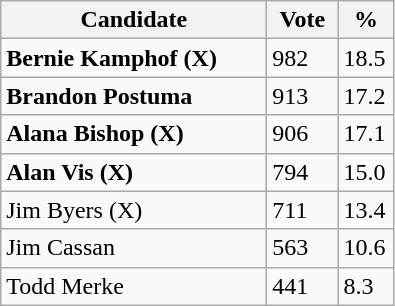<table class="wikitable">
<tr>
<th bgcolor="#DDDDFF" width="170px">Candidate</th>
<th bgcolor="#DDDDFF" width="40px">Vote</th>
<th bgcolor="#DDDDFF" width="30px">%</th>
</tr>
<tr>
<td><strong>Bernie Kamphof (X)</strong></td>
<td>982</td>
<td>18.5</td>
</tr>
<tr>
<td><strong>Brandon Postuma</strong></td>
<td>913</td>
<td>17.2</td>
</tr>
<tr>
<td><strong>Alana Bishop (X)</strong></td>
<td>906</td>
<td>17.1</td>
</tr>
<tr>
<td><strong>Alan Vis (X)</strong></td>
<td>794</td>
<td>15.0</td>
</tr>
<tr>
<td>Jim Byers (X)</td>
<td>711</td>
<td>13.4</td>
</tr>
<tr>
<td>Jim Cassan</td>
<td>563</td>
<td>10.6</td>
</tr>
<tr>
<td>Todd Merke</td>
<td>441</td>
<td>8.3</td>
</tr>
</table>
